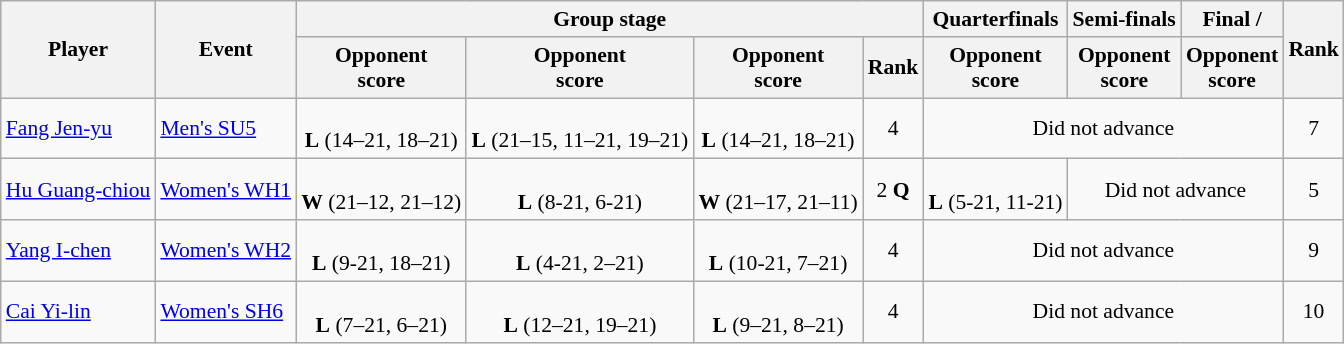<table class="wikitable" style="font-size:90%; text-align:center">
<tr>
<th rowspan="2">Player</th>
<th rowspan="2">Event</th>
<th colspan="4">Group stage</th>
<th>Quarterfinals</th>
<th>Semi-finals</th>
<th>Final / </th>
<th rowspan="2">Rank</th>
</tr>
<tr>
<th>Opponent <br> score</th>
<th>Opponent <br> score</th>
<th>Opponent <br> score</th>
<th>Rank</th>
<th>Opponent <br> score</th>
<th>Opponent <br> score</th>
<th>Opponent <br> score</th>
</tr>
<tr>
<td align = "left"><a href='#'>Fang Jen-yu </a></td>
<td align = "left"><a href='#'> Men's SU5</a></td>
<td> <br> <strong>L</strong> (14–21, 18–21)</td>
<td> <br> <strong>L</strong> (21–15, 11–21, 19–21)</td>
<td><br><strong>L</strong> (14–21, 18–21)</td>
<td>4</td>
<td colspan = "3">Did not advance</td>
<td>7</td>
</tr>
<tr>
<td align = "left"><a href='#'>Hu Guang-chiou </a></td>
<td align = "left"><a href='#'> Women's WH1</a></td>
<td> <br> <strong>W</strong> (21–12, 21–12)</td>
<td> <br> <strong>L</strong> (8-21, 6-21)</td>
<td> <br> <strong>W</strong> (21–17, 21–11)</td>
<td>2 <strong>Q</strong></td>
<td> <br> <strong>L</strong> (5-21, 11-21)</td>
<td colspan = "2">Did not advance</td>
<td>5</td>
</tr>
<tr>
<td align = "left"><a href='#'>Yang I-chen </a></td>
<td align = "left"><a href='#'> Women's WH2</a></td>
<td> <br> <strong>L</strong> (9-21, 18–21)</td>
<td> <br> <strong>L</strong> (4-21, 2–21)</td>
<td> <br> <strong>L</strong> (10-21, 7–21)</td>
<td>4</td>
<td colspan = "3">Did not advance</td>
<td>9</td>
</tr>
<tr>
<td align = "left"><a href='#'> Cai Yi-lin</a></td>
<td align = "left"><a href='#'> Women's SH6</a></td>
<td> <br><strong>L</strong> (7–21, 6–21)</td>
<td> <br> <strong>L</strong> (12–21, 19–21)</td>
<td> <br> <strong>L</strong> (9–21, 8–21)</td>
<td>4</td>
<td colspan = "3">Did not advance</td>
<td>10</td>
</tr>
</table>
